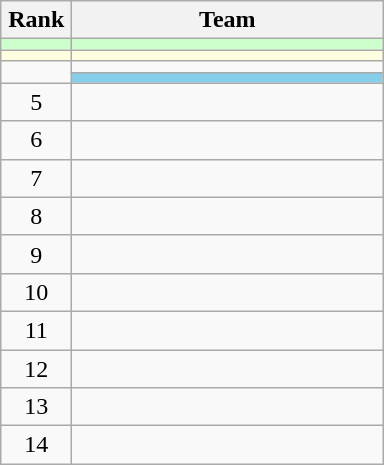<table class="wikitable" style="text-align:center">
<tr>
<th width=40>Rank</th>
<th width=200>Team</th>
</tr>
<tr bgcolor=#ccffcc>
<td></td>
<td style="text-align:left"></td>
</tr>
<tr bgcolor=#ffffe0>
<td></td>
<td style="text-align:left"></td>
</tr>
<tr>
<td rowspan=2></td>
<td style="text-align:left"></td>
</tr>
<tr>
<td style="text-align:left" bgcolor=#87ceeb></td>
</tr>
<tr>
<td>5</td>
<td style="text-align:left"></td>
</tr>
<tr>
<td>6</td>
<td style="text-align:left"></td>
</tr>
<tr>
<td>7</td>
<td style="text-align:left"></td>
</tr>
<tr>
<td>8</td>
<td style="text-align:left"></td>
</tr>
<tr>
<td>9</td>
<td style="text-align:left"></td>
</tr>
<tr>
<td>10</td>
<td style="text-align:left"></td>
</tr>
<tr>
<td>11</td>
<td style="text-align:left"></td>
</tr>
<tr>
<td>12</td>
<td style="text-align:left"></td>
</tr>
<tr>
<td>13</td>
<td style="text-align:left"></td>
</tr>
<tr>
<td>14</td>
<td style="text-align:left"></td>
</tr>
</table>
